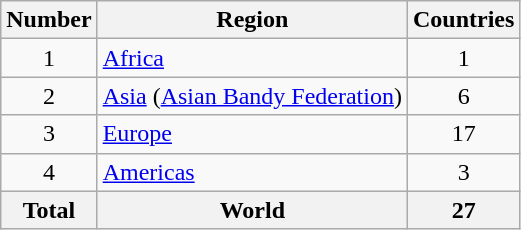<table class="wikitable sortable">
<tr>
<th>Number</th>
<th>Region</th>
<th>Countries</th>
</tr>
<tr>
<td align=center>1</td>
<td><a href='#'>Africa</a></td>
<td align=center>1</td>
</tr>
<tr>
<td align=center>2</td>
<td><a href='#'>Asia</a> (<a href='#'>Asian Bandy Federation</a>)</td>
<td align=center>6</td>
</tr>
<tr>
<td align=center>3</td>
<td><a href='#'>Europe</a></td>
<td align=center>17</td>
</tr>
<tr>
<td align=center>4</td>
<td><a href='#'>Americas</a></td>
<td align=center>3</td>
</tr>
<tr>
<th>Total</th>
<th align=left>World</th>
<th>27</th>
</tr>
</table>
